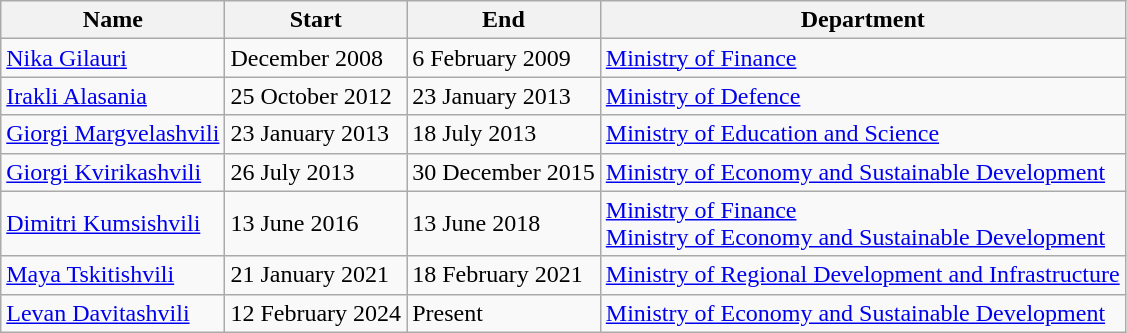<table class="wikitable">
<tr>
<th>Name</th>
<th>Start</th>
<th>End</th>
<th>Department</th>
</tr>
<tr>
<td><a href='#'>Nika Gilauri</a></td>
<td>December 2008</td>
<td>6 February 2009</td>
<td><a href='#'>Ministry of Finance</a></td>
</tr>
<tr>
<td><a href='#'>Irakli Alasania</a></td>
<td>25 October 2012</td>
<td>23 January 2013</td>
<td><a href='#'>Ministry of Defence</a></td>
</tr>
<tr>
<td><a href='#'>Giorgi Margvelashvili</a></td>
<td>23 January 2013</td>
<td>18 July 2013</td>
<td><a href='#'>Ministry of Education and Science</a></td>
</tr>
<tr>
<td><a href='#'>Giorgi Kvirikashvili</a></td>
<td>26 July 2013</td>
<td>30 December 2015</td>
<td><a href='#'>Ministry of Economy and Sustainable Development</a></td>
</tr>
<tr>
<td><a href='#'>Dimitri Kumsishvili</a></td>
<td>13 June 2016</td>
<td>13 June 2018</td>
<td><a href='#'>Ministry of Finance</a><br><a href='#'>Ministry of Economy and Sustainable Development</a></td>
</tr>
<tr>
<td><a href='#'>Maya Tskitishvili</a></td>
<td>21 January 2021</td>
<td>18 February 2021</td>
<td><a href='#'>Ministry of Regional Development and Infrastructure</a></td>
</tr>
<tr>
<td><a href='#'>Levan Davitashvili</a></td>
<td>12 February 2024</td>
<td>Present</td>
<td><a href='#'>Ministry of Economy and Sustainable Development</a></td>
</tr>
</table>
